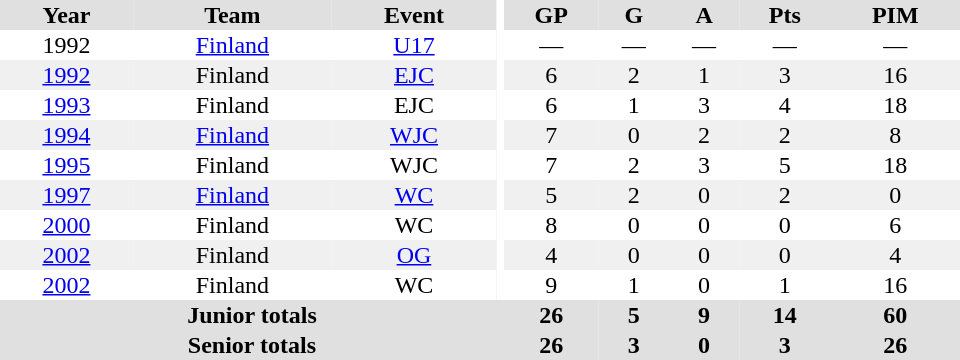<table border="0" cellpadding="1" cellspacing="0" ID="Table3" style="text-align:center; width:40em">
<tr bgcolor="#e0e0e0">
<th>Year</th>
<th>Team</th>
<th>Event</th>
<th rowspan="102" bgcolor="#ffffff"></th>
<th>GP</th>
<th>G</th>
<th>A</th>
<th>Pts</th>
<th>PIM</th>
</tr>
<tr>
<td>1992</td>
<td><a href='#'>Finland</a></td>
<td><a href='#'>U17</a></td>
<td>—</td>
<td>—</td>
<td>—</td>
<td>—</td>
<td>—</td>
</tr>
<tr bgcolor="#f0f0f0">
<td><a href='#'>1992</a></td>
<td>Finland</td>
<td><a href='#'>EJC</a></td>
<td>6</td>
<td>2</td>
<td>1</td>
<td>3</td>
<td>16</td>
</tr>
<tr>
<td><a href='#'>1993</a></td>
<td>Finland</td>
<td>EJC</td>
<td>6</td>
<td>1</td>
<td>3</td>
<td>4</td>
<td>18</td>
</tr>
<tr bgcolor="#f0f0f0">
<td><a href='#'>1994</a></td>
<td><a href='#'>Finland</a></td>
<td><a href='#'>WJC</a></td>
<td>7</td>
<td>0</td>
<td>2</td>
<td>2</td>
<td>8</td>
</tr>
<tr>
<td><a href='#'>1995</a></td>
<td>Finland</td>
<td>WJC</td>
<td>7</td>
<td>2</td>
<td>3</td>
<td>5</td>
<td>18</td>
</tr>
<tr bgcolor="#f0f0f0">
<td><a href='#'>1997</a></td>
<td><a href='#'>Finland</a></td>
<td><a href='#'>WC</a></td>
<td>5</td>
<td>2</td>
<td>0</td>
<td>2</td>
<td>0</td>
</tr>
<tr>
<td><a href='#'>2000</a></td>
<td>Finland</td>
<td>WC</td>
<td>8</td>
<td>0</td>
<td>0</td>
<td>0</td>
<td>6</td>
</tr>
<tr bgcolor="#f0f0f0">
<td><a href='#'>2002</a></td>
<td>Finland</td>
<td><a href='#'>OG</a></td>
<td>4</td>
<td>0</td>
<td>0</td>
<td>0</td>
<td>4</td>
</tr>
<tr>
<td><a href='#'>2002</a></td>
<td>Finland</td>
<td>WC</td>
<td>9</td>
<td>1</td>
<td>0</td>
<td>1</td>
<td>16</td>
</tr>
<tr bgcolor="#e0e0e0">
<th colspan="4">Junior totals</th>
<th>26</th>
<th>5</th>
<th>9</th>
<th>14</th>
<th>60</th>
</tr>
<tr bgcolor="#e0e0e0">
<th colspan="4">Senior totals</th>
<th>26</th>
<th>3</th>
<th>0</th>
<th>3</th>
<th>26</th>
</tr>
</table>
